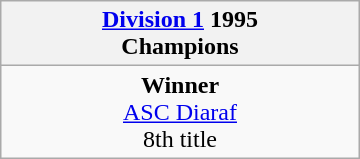<table class="wikitable" style="margin: 0 auto; width: 240px;">
<tr>
<th><a href='#'>Division 1</a> 1995<br>Champions</th>
</tr>
<tr>
<td align=center><strong>Winner</strong><br><a href='#'>ASC Diaraf</a><br>8th title</td>
</tr>
</table>
